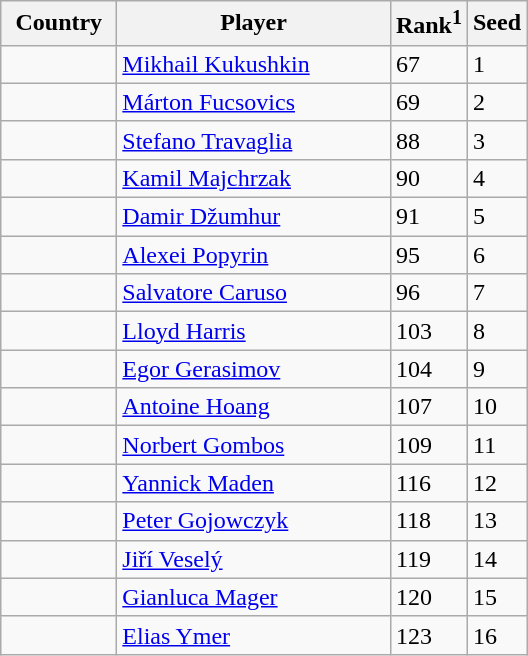<table class="sortable wikitable">
<tr>
<th width="70">Country</th>
<th width="175">Player</th>
<th>Rank<sup>1</sup></th>
<th>Seed</th>
</tr>
<tr>
<td></td>
<td><a href='#'>Mikhail Kukushkin</a></td>
<td>67</td>
<td>1</td>
</tr>
<tr>
<td></td>
<td><a href='#'>Márton Fucsovics</a></td>
<td>69</td>
<td>2</td>
</tr>
<tr>
<td></td>
<td><a href='#'>Stefano Travaglia</a></td>
<td>88</td>
<td>3</td>
</tr>
<tr>
<td></td>
<td><a href='#'>Kamil Majchrzak</a></td>
<td>90</td>
<td>4</td>
</tr>
<tr>
<td></td>
<td><a href='#'>Damir Džumhur</a></td>
<td>91</td>
<td>5</td>
</tr>
<tr>
<td></td>
<td><a href='#'>Alexei Popyrin</a></td>
<td>95</td>
<td>6</td>
</tr>
<tr>
<td></td>
<td><a href='#'>Salvatore Caruso</a></td>
<td>96</td>
<td>7</td>
</tr>
<tr>
<td></td>
<td><a href='#'>Lloyd Harris</a></td>
<td>103</td>
<td>8</td>
</tr>
<tr>
<td></td>
<td><a href='#'>Egor Gerasimov</a></td>
<td>104</td>
<td>9</td>
</tr>
<tr>
<td></td>
<td><a href='#'>Antoine Hoang</a></td>
<td>107</td>
<td>10</td>
</tr>
<tr>
<td></td>
<td><a href='#'>Norbert Gombos</a></td>
<td>109</td>
<td>11</td>
</tr>
<tr>
<td></td>
<td><a href='#'>Yannick Maden</a></td>
<td>116</td>
<td>12</td>
</tr>
<tr>
<td></td>
<td><a href='#'>Peter Gojowczyk</a></td>
<td>118</td>
<td>13</td>
</tr>
<tr>
<td></td>
<td><a href='#'>Jiří Veselý</a></td>
<td>119</td>
<td>14</td>
</tr>
<tr>
<td></td>
<td><a href='#'>Gianluca Mager</a></td>
<td>120</td>
<td>15</td>
</tr>
<tr>
<td></td>
<td><a href='#'>Elias Ymer</a></td>
<td>123</td>
<td>16</td>
</tr>
</table>
